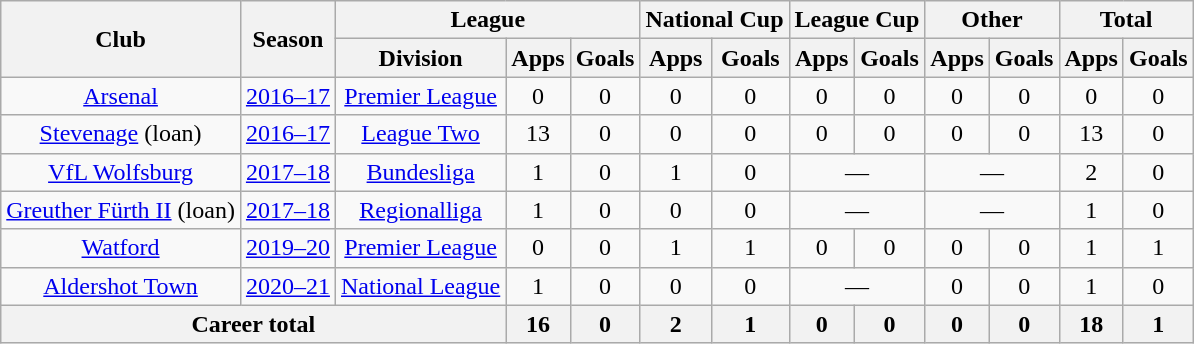<table class="wikitable" style="text-align: center">
<tr>
<th rowspan="2">Club</th>
<th rowspan="2">Season</th>
<th colspan="3">League</th>
<th colspan="2">National Cup</th>
<th colspan="2">League Cup</th>
<th colspan="2">Other</th>
<th colspan="2">Total</th>
</tr>
<tr>
<th>Division</th>
<th>Apps</th>
<th>Goals</th>
<th>Apps</th>
<th>Goals</th>
<th>Apps</th>
<th>Goals</th>
<th>Apps</th>
<th>Goals</th>
<th>Apps</th>
<th>Goals</th>
</tr>
<tr>
<td><a href='#'>Arsenal</a></td>
<td><a href='#'>2016–17</a></td>
<td><a href='#'>Premier League</a></td>
<td>0</td>
<td>0</td>
<td>0</td>
<td>0</td>
<td>0</td>
<td>0</td>
<td>0</td>
<td>0</td>
<td>0</td>
<td>0</td>
</tr>
<tr>
<td><a href='#'>Stevenage</a> (loan)</td>
<td><a href='#'>2016–17</a></td>
<td><a href='#'>League Two</a></td>
<td>13</td>
<td>0</td>
<td>0</td>
<td>0</td>
<td>0</td>
<td>0</td>
<td>0</td>
<td>0</td>
<td>13</td>
<td>0</td>
</tr>
<tr>
<td><a href='#'>VfL Wolfsburg</a></td>
<td><a href='#'>2017–18</a></td>
<td><a href='#'>Bundesliga</a></td>
<td>1</td>
<td>0</td>
<td>1</td>
<td>0</td>
<td colspan="2">—</td>
<td colspan="2">—</td>
<td>2</td>
<td>0</td>
</tr>
<tr>
<td><a href='#'>Greuther Fürth II</a> (loan)</td>
<td><a href='#'>2017–18</a></td>
<td><a href='#'>Regionalliga</a></td>
<td>1</td>
<td>0</td>
<td>0</td>
<td>0</td>
<td colspan="2">—</td>
<td colspan="2">—</td>
<td>1</td>
<td>0</td>
</tr>
<tr>
<td><a href='#'>Watford</a></td>
<td><a href='#'>2019–20</a></td>
<td><a href='#'>Premier League</a></td>
<td>0</td>
<td>0</td>
<td>1</td>
<td>1</td>
<td>0</td>
<td>0</td>
<td>0</td>
<td>0</td>
<td>1</td>
<td>1</td>
</tr>
<tr>
<td><a href='#'>Aldershot Town</a></td>
<td><a href='#'>2020–21</a></td>
<td><a href='#'>National League</a></td>
<td>1</td>
<td>0</td>
<td>0</td>
<td>0</td>
<td colspan="2">—</td>
<td>0</td>
<td>0</td>
<td>1</td>
<td>0</td>
</tr>
<tr>
<th colspan="3">Career total</th>
<th>16</th>
<th>0</th>
<th>2</th>
<th>1</th>
<th>0</th>
<th>0</th>
<th>0</th>
<th>0</th>
<th>18</th>
<th>1</th>
</tr>
</table>
